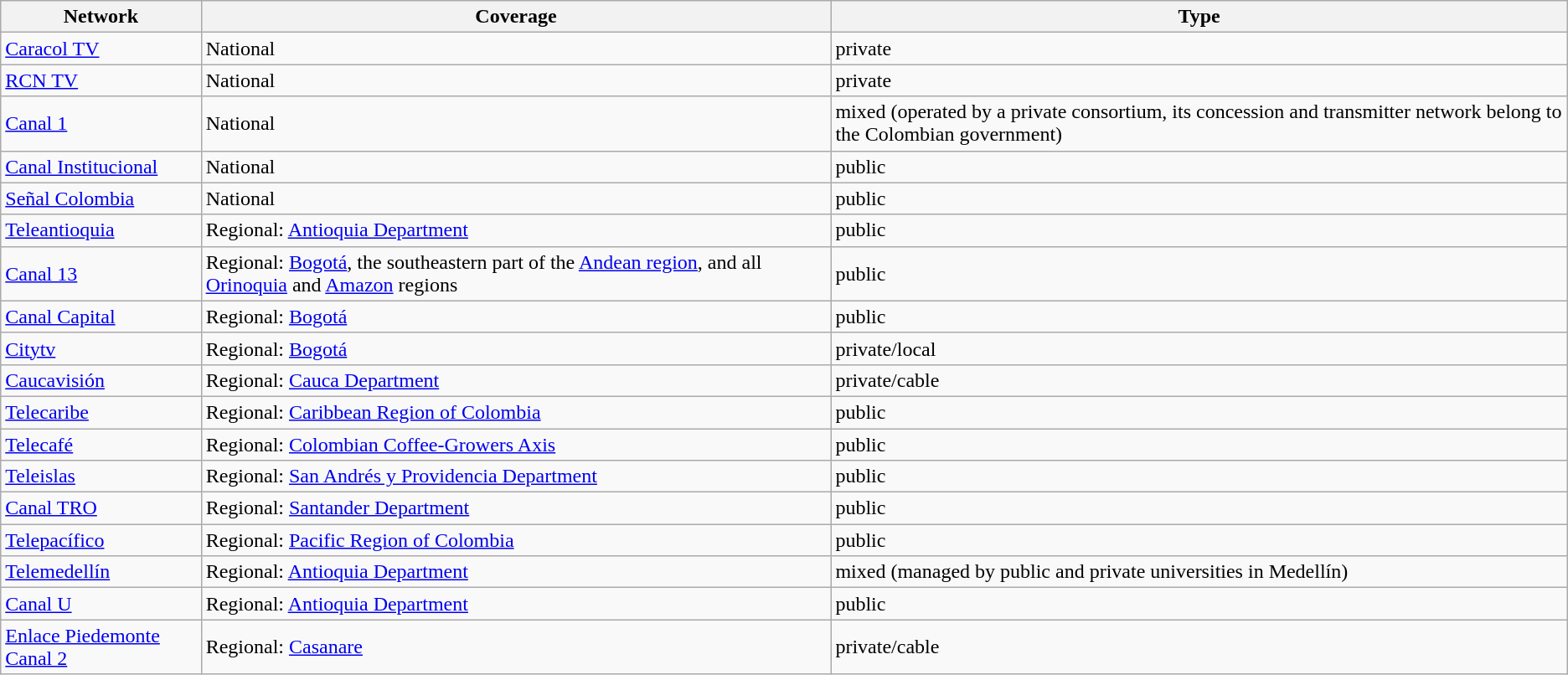<table class="wikitable">
<tr style="color:#000;">
<th>Network</th>
<th>Coverage</th>
<th>Type</th>
</tr>
<tr>
<td><a href='#'>Caracol TV</a></td>
<td>National</td>
<td>private</td>
</tr>
<tr>
<td><a href='#'>RCN TV</a></td>
<td>National</td>
<td>private</td>
</tr>
<tr>
<td><a href='#'>Canal 1</a></td>
<td>National</td>
<td>mixed (operated by a private consortium, its concession and transmitter network belong to the Colombian government)</td>
</tr>
<tr>
<td><a href='#'>Canal Institucional</a></td>
<td>National</td>
<td>public</td>
</tr>
<tr>
<td><a href='#'>Señal Colombia</a></td>
<td>National</td>
<td>public</td>
</tr>
<tr>
<td><a href='#'>Teleantioquia</a></td>
<td>Regional: <a href='#'>Antioquia Department</a></td>
<td>public</td>
</tr>
<tr>
<td><a href='#'>Canal 13</a></td>
<td>Regional: <a href='#'>Bogotá</a>, the southeastern part of the <a href='#'>Andean region</a>, and all <a href='#'>Orinoquia</a> and <a href='#'>Amazon</a> regions</td>
<td>public</td>
</tr>
<tr>
<td><a href='#'>Canal Capital</a></td>
<td>Regional: <a href='#'>Bogotá</a></td>
<td>public</td>
</tr>
<tr>
<td><a href='#'>Citytv</a></td>
<td>Regional: <a href='#'>Bogotá</a></td>
<td>private/local</td>
</tr>
<tr>
<td><a href='#'>Caucavisión</a></td>
<td>Regional: <a href='#'>Cauca Department</a></td>
<td>private/cable</td>
</tr>
<tr>
<td><a href='#'>Telecaribe</a></td>
<td>Regional: <a href='#'>Caribbean Region of Colombia</a></td>
<td>public</td>
</tr>
<tr>
<td><a href='#'>Telecafé</a></td>
<td>Regional: <a href='#'>Colombian Coffee-Growers Axis</a></td>
<td>public</td>
</tr>
<tr>
<td><a href='#'>Teleislas</a></td>
<td>Regional: <a href='#'>San Andrés y Providencia Department</a></td>
<td>public</td>
</tr>
<tr>
<td><a href='#'>Canal TRO</a></td>
<td>Regional: <a href='#'>Santander Department</a></td>
<td>public</td>
</tr>
<tr>
<td><a href='#'>Telepacífico</a></td>
<td>Regional: <a href='#'>Pacific Region of Colombia</a></td>
<td>public</td>
</tr>
<tr>
<td><a href='#'>Telemedellín</a></td>
<td>Regional: <a href='#'>Antioquia Department</a></td>
<td>mixed (managed by public and private universities in Medellín)</td>
</tr>
<tr>
<td><a href='#'>Canal U</a></td>
<td>Regional: <a href='#'>Antioquia Department</a></td>
<td>public</td>
</tr>
<tr>
<td><a href='#'>Enlace Piedemonte Canal 2</a></td>
<td>Regional: <a href='#'>Casanare</a></td>
<td>private/cable</td>
</tr>
</table>
